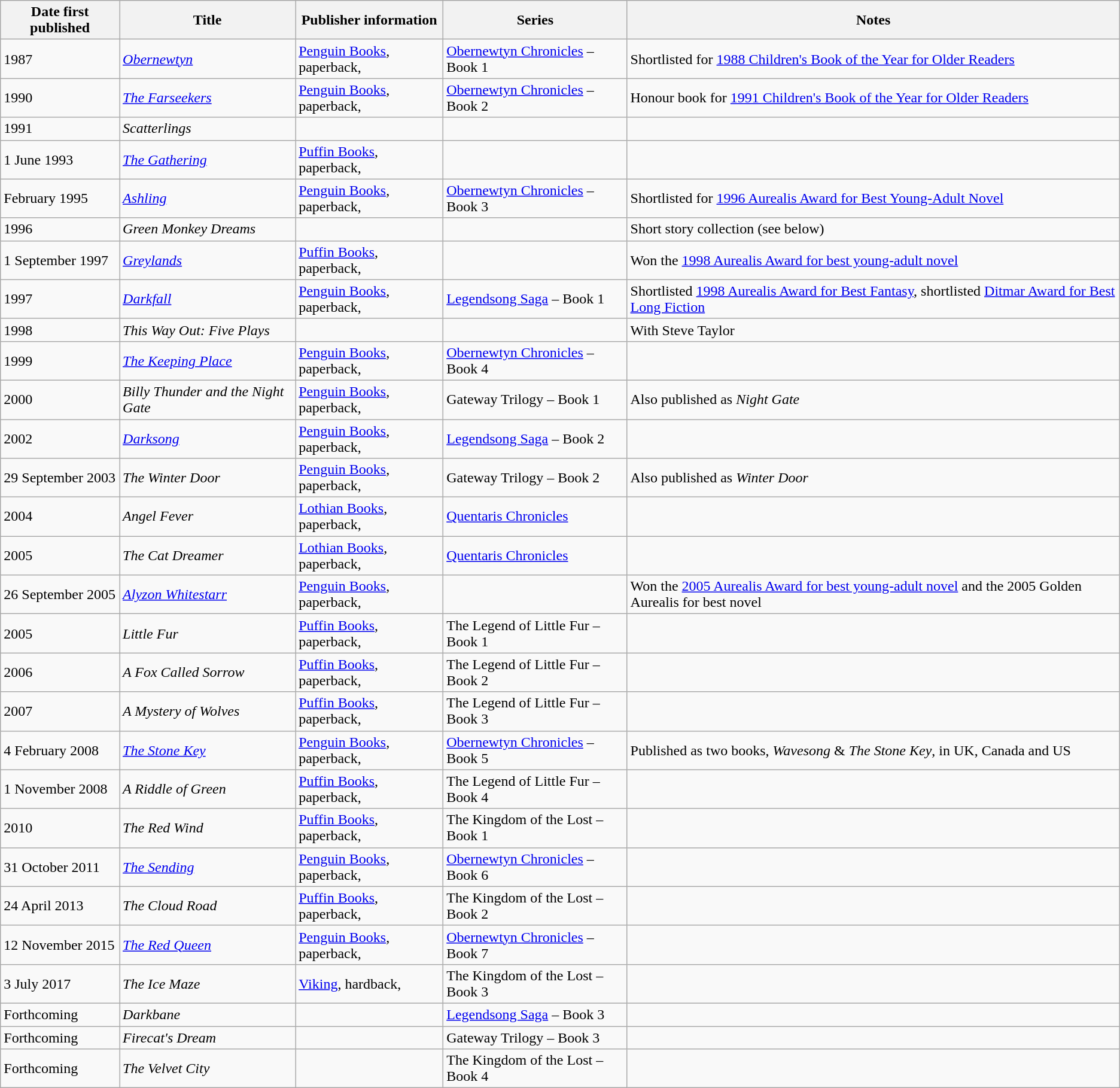<table class="wikitable sortable">
<tr>
<th>Date first published</th>
<th>Title</th>
<th>Publisher information</th>
<th>Series</th>
<th>Notes</th>
</tr>
<tr>
<td>1987</td>
<td><em><a href='#'>Obernewtyn</a></em></td>
<td><a href='#'>Penguin Books</a>, paperback, </td>
<td><a href='#'>Obernewtyn Chronicles</a> – Book 1</td>
<td>Shortlisted for <a href='#'>1988 Children's Book of the Year for Older Readers</a></td>
</tr>
<tr>
<td>1990</td>
<td><em><a href='#'>The Farseekers</a></em></td>
<td><a href='#'>Penguin Books</a>, paperback, </td>
<td><a href='#'>Obernewtyn Chronicles</a> – Book 2</td>
<td>Honour book for <a href='#'>1991 Children's Book of the Year for Older Readers</a></td>
</tr>
<tr>
<td>1991</td>
<td><em>Scatterlings</em></td>
<td></td>
<td></td>
<td></td>
</tr>
<tr>
<td>1 June 1993</td>
<td><em><a href='#'>The Gathering</a></em></td>
<td><a href='#'>Puffin Books</a>, paperback, </td>
<td></td>
<td></td>
</tr>
<tr>
<td>February 1995</td>
<td><em><a href='#'>Ashling</a></em></td>
<td><a href='#'>Penguin Books</a>, paperback, </td>
<td><a href='#'>Obernewtyn Chronicles</a> – Book 3</td>
<td>Shortlisted for <a href='#'>1996 Aurealis Award for Best Young-Adult Novel</a></td>
</tr>
<tr>
<td>1996</td>
<td><em>Green Monkey Dreams</em></td>
<td></td>
<td></td>
<td>Short story collection (see below)</td>
</tr>
<tr>
<td>1 September 1997</td>
<td><em><a href='#'>Greylands</a></em></td>
<td><a href='#'>Puffin Books</a>, paperback, </td>
<td></td>
<td>Won the <a href='#'>1998 Aurealis Award for best young-adult novel</a></td>
</tr>
<tr>
<td>1997</td>
<td><em><a href='#'>Darkfall</a></em></td>
<td><a href='#'>Penguin Books</a>, paperback, </td>
<td><a href='#'>Legendsong Saga</a> – Book 1</td>
<td>Shortlisted <a href='#'>1998 Aurealis Award for Best Fantasy</a>, shortlisted <a href='#'>Ditmar Award for Best Long Fiction</a></td>
</tr>
<tr>
<td>1998</td>
<td><em>This Way Out: Five Plays</em></td>
<td></td>
<td></td>
<td>With Steve Taylor</td>
</tr>
<tr>
<td>1999</td>
<td><em><a href='#'>The Keeping Place</a></em></td>
<td><a href='#'>Penguin Books</a>, paperback, </td>
<td><a href='#'>Obernewtyn Chronicles</a> – Book 4</td>
<td></td>
</tr>
<tr>
<td>2000</td>
<td><em>Billy Thunder and the Night Gate</em></td>
<td><a href='#'>Penguin Books</a>, paperback, </td>
<td>Gateway Trilogy – Book 1</td>
<td>Also published as <em>Night Gate</em></td>
</tr>
<tr>
<td>2002</td>
<td><em><a href='#'>Darksong</a></em></td>
<td><a href='#'>Penguin Books</a>, paperback, </td>
<td><a href='#'>Legendsong Saga</a> – Book 2</td>
<td></td>
</tr>
<tr>
<td>29 September 2003</td>
<td><em>The Winter Door</em></td>
<td><a href='#'>Penguin Books</a>, paperback, </td>
<td>Gateway Trilogy – Book 2</td>
<td>Also published as <em>Winter Door</em></td>
</tr>
<tr>
<td>2004</td>
<td><em>Angel Fever</em></td>
<td><a href='#'>Lothian Books</a>, paperback, </td>
<td><a href='#'>Quentaris Chronicles</a></td>
<td></td>
</tr>
<tr>
<td>2005</td>
<td><em>The Cat Dreamer</em></td>
<td><a href='#'>Lothian Books</a>, paperback, </td>
<td><a href='#'>Quentaris Chronicles</a></td>
<td></td>
</tr>
<tr>
<td>26 September 2005</td>
<td><em><a href='#'>Alyzon Whitestarr</a></em></td>
<td><a href='#'>Penguin Books</a>, paperback, </td>
<td></td>
<td>Won the <a href='#'>2005 Aurealis Award for best young-adult novel</a> and the 2005 Golden Aurealis for best novel</td>
</tr>
<tr>
<td>2005</td>
<td><em>Little Fur</em></td>
<td><a href='#'>Puffin Books</a>, paperback, </td>
<td>The Legend of Little Fur – Book 1</td>
<td></td>
</tr>
<tr>
<td>2006</td>
<td><em>A Fox Called Sorrow</em></td>
<td><a href='#'>Puffin Books</a>, paperback, </td>
<td>The Legend of Little Fur – Book 2</td>
<td></td>
</tr>
<tr>
<td>2007</td>
<td><em>A Mystery of Wolves</em></td>
<td><a href='#'>Puffin Books</a>, paperback, </td>
<td>The Legend of Little Fur – Book 3</td>
<td></td>
</tr>
<tr>
<td>4 February 2008</td>
<td><em><a href='#'>The Stone Key</a></em></td>
<td><a href='#'>Penguin Books</a>, paperback, </td>
<td><a href='#'>Obernewtyn Chronicles</a> – Book 5</td>
<td>Published as two books, <em>Wavesong</em> & <em>The Stone Key</em>, in UK, Canada and US</td>
</tr>
<tr>
<td>1 November 2008</td>
<td><em>A Riddle of Green</em></td>
<td><a href='#'>Puffin Books</a>, paperback, </td>
<td>The Legend of Little Fur – Book 4</td>
<td></td>
</tr>
<tr>
<td>2010</td>
<td><em>The Red Wind</em></td>
<td><a href='#'>Puffin Books</a>, paperback, </td>
<td>The Kingdom of the Lost – Book 1</td>
<td></td>
</tr>
<tr>
<td>31 October 2011</td>
<td><em><a href='#'>The Sending</a></em></td>
<td><a href='#'>Penguin Books</a>, paperback, </td>
<td><a href='#'>Obernewtyn Chronicles</a> – Book 6</td>
<td></td>
</tr>
<tr>
<td>24 April 2013</td>
<td><em>The Cloud Road</em></td>
<td><a href='#'>Puffin Books</a>, paperback, </td>
<td>The Kingdom of the Lost – Book 2</td>
<td></td>
</tr>
<tr>
<td>12 November 2015</td>
<td><em><a href='#'>The Red Queen</a></em></td>
<td><a href='#'>Penguin Books</a>, paperback, </td>
<td><a href='#'>Obernewtyn Chronicles</a> – Book 7</td>
<td></td>
</tr>
<tr>
<td>3 July 2017</td>
<td><em>The Ice Maze</em></td>
<td><a href='#'>Viking</a>, hardback, </td>
<td>The Kingdom of the Lost – Book 3</td>
<td></td>
</tr>
<tr>
<td>Forthcoming</td>
<td><em>Darkbane</em></td>
<td></td>
<td><a href='#'>Legendsong Saga</a> – Book 3</td>
<td></td>
</tr>
<tr>
<td>Forthcoming</td>
<td><em>Firecat's Dream</em></td>
<td></td>
<td>Gateway Trilogy – Book 3</td>
<td></td>
</tr>
<tr>
<td>Forthcoming</td>
<td><em>The Velvet City</em></td>
<td></td>
<td>The Kingdom of the Lost – Book 4</td>
<td></td>
</tr>
</table>
